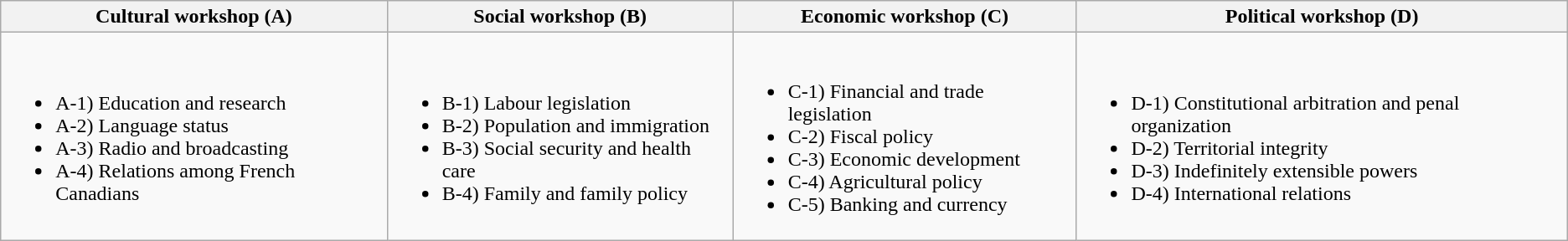<table class="wikitable" border="1">
<tr>
<th>Cultural workshop (A)</th>
<th>Social workshop (B)</th>
<th>Economic workshop (C)</th>
<th>Political workshop (D)</th>
</tr>
<tr>
<td><br><ul><li>A-1) Education and research</li><li>A-2) Language status</li><li>A-3) Radio and broadcasting</li><li>A-4) Relations among French Canadians</li></ul></td>
<td><br><ul><li>B-1) Labour legislation</li><li>B-2) Population and immigration</li><li>B-3) Social security and health care</li><li>B-4) Family and family policy</li></ul></td>
<td><br><ul><li>C-1) Financial and trade legislation</li><li>C-2) Fiscal policy</li><li>C-3) Economic development</li><li>C-4) Agricultural policy</li><li>C-5) Banking and currency</li></ul></td>
<td><br><ul><li>D-1) Constitutional arbitration and penal organization</li><li>D-2) Territorial integrity</li><li>D-3) Indefinitely extensible powers</li><li>D-4) International relations</li></ul></td>
</tr>
</table>
